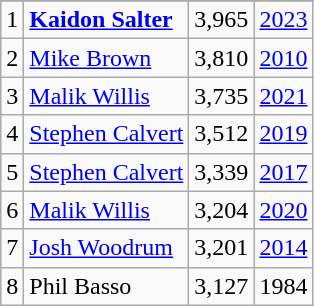<table class="wikitable">
<tr>
</tr>
<tr>
<td>1</td>
<td><strong><a href='#'>Kaidon Salter</a></strong></td>
<td><abbr>3,965</abbr></td>
<td><a href='#'>2023</a></td>
</tr>
<tr>
<td>2</td>
<td><a href='#'>Mike Brown</a></td>
<td><abbr>3,810</abbr></td>
<td><a href='#'>2010</a></td>
</tr>
<tr>
<td>3</td>
<td><a href='#'>Malik Willis</a></td>
<td><abbr>3,735</abbr></td>
<td><a href='#'>2021</a></td>
</tr>
<tr>
<td>4</td>
<td><a href='#'>Stephen Calvert</a></td>
<td><abbr>3,512</abbr></td>
<td><a href='#'>2019</a></td>
</tr>
<tr>
<td>5</td>
<td><a href='#'>Stephen Calvert</a></td>
<td><abbr>3,339</abbr></td>
<td><a href='#'>2017</a></td>
</tr>
<tr>
<td>6</td>
<td><a href='#'>Malik Willis</a></td>
<td><abbr>3,204</abbr></td>
<td><a href='#'>2020</a></td>
</tr>
<tr>
<td>7</td>
<td><a href='#'>Josh Woodrum</a></td>
<td><abbr>3,201</abbr></td>
<td><a href='#'>2014</a></td>
</tr>
<tr>
<td>8</td>
<td>Phil Basso</td>
<td><abbr>3,127</abbr></td>
<td>1984</td>
</tr>
</table>
